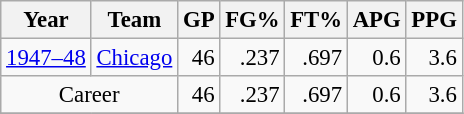<table class="wikitable sortable" style="font-size:95%; text-align:right;">
<tr>
<th>Year</th>
<th>Team</th>
<th>GP</th>
<th>FG%</th>
<th>FT%</th>
<th>APG</th>
<th>PPG</th>
</tr>
<tr>
<td style="text-align:left;"><a href='#'>1947–48</a></td>
<td style="text-align:left;"><a href='#'>Chicago</a></td>
<td>46</td>
<td>.237</td>
<td>.697</td>
<td>0.6</td>
<td>3.6</td>
</tr>
<tr>
<td style="text-align:center;" colspan="2">Career</td>
<td>46</td>
<td>.237</td>
<td>.697</td>
<td>0.6</td>
<td>3.6</td>
</tr>
<tr>
</tr>
</table>
